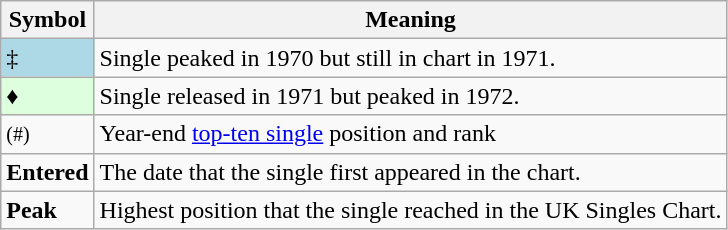<table Class="wikitable">
<tr>
<th>Symbol</th>
<th>Meaning</th>
</tr>
<tr>
<td bgcolor=lightblue>‡</td>
<td>Single peaked in 1970 but still in chart in 1971.</td>
</tr>
<tr>
<td bgcolor=#DDFFDD>♦</td>
<td>Single released in 1971 but peaked in 1972.</td>
</tr>
<tr>
<td><small>(#)</small></td>
<td>Year-end <a href='#'>top-ten single</a> position and rank</td>
</tr>
<tr>
<td><strong>Entered</strong></td>
<td>The date that the single first appeared in the chart.</td>
</tr>
<tr>
<td><strong>Peak</strong></td>
<td>Highest position that the single reached in the UK Singles Chart.</td>
</tr>
</table>
